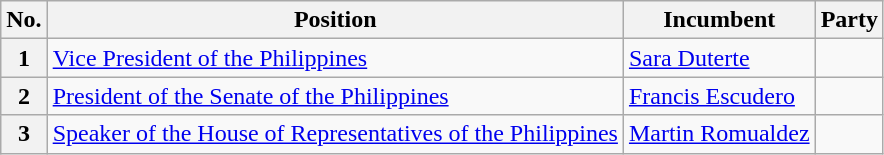<table class="wikitable">
<tr>
<th><abbr>No.</abbr></th>
<th>Position</th>
<th>Incumbent</th>
<th colspan="2">Party</th>
</tr>
<tr>
<th>1</th>
<td><a href='#'>Vice President of the Philippines</a></td>
<td><a href='#'>Sara Duterte</a></td>
<td></td>
</tr>
<tr>
<th>2</th>
<td><a href='#'>President of the Senate of the Philippines</a></td>
<td><a href='#'>Francis Escudero</a></td>
<td></td>
</tr>
<tr>
<th>3</th>
<td><a href='#'>Speaker of the House of Representatives of the Philippines</a></td>
<td><a href='#'>Martin Romualdez</a></td>
<td></td>
</tr>
</table>
